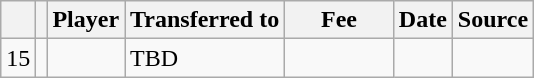<table class="wikitable plainrowheaders sortable">
<tr>
<th></th>
<th></th>
<th scope=col>Player</th>
<th>Transferred to</th>
<th !scope=col; style="width: 65px;">Fee</th>
<th scope=col>Date</th>
<th scope=col>Source</th>
</tr>
<tr>
<td align=center>15</td>
<td align=center></td>
<td></td>
<td>TBD</td>
<td></td>
<td></td>
<td></td>
</tr>
</table>
